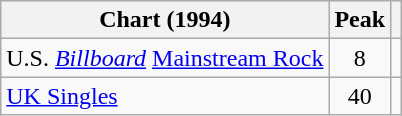<table class="wikitable sortable">
<tr>
<th>Chart (1994)</th>
<th>Peak</th>
<th class=unsortable></th>
</tr>
<tr>
<td>U.S. <em><a href='#'>Billboard</a></em> <a href='#'>Mainstream Rock</a></td>
<td align=center>8</td>
<td></td>
</tr>
<tr>
<td><a href='#'>UK Singles</a></td>
<td align=center>40</td>
<td></td>
</tr>
</table>
